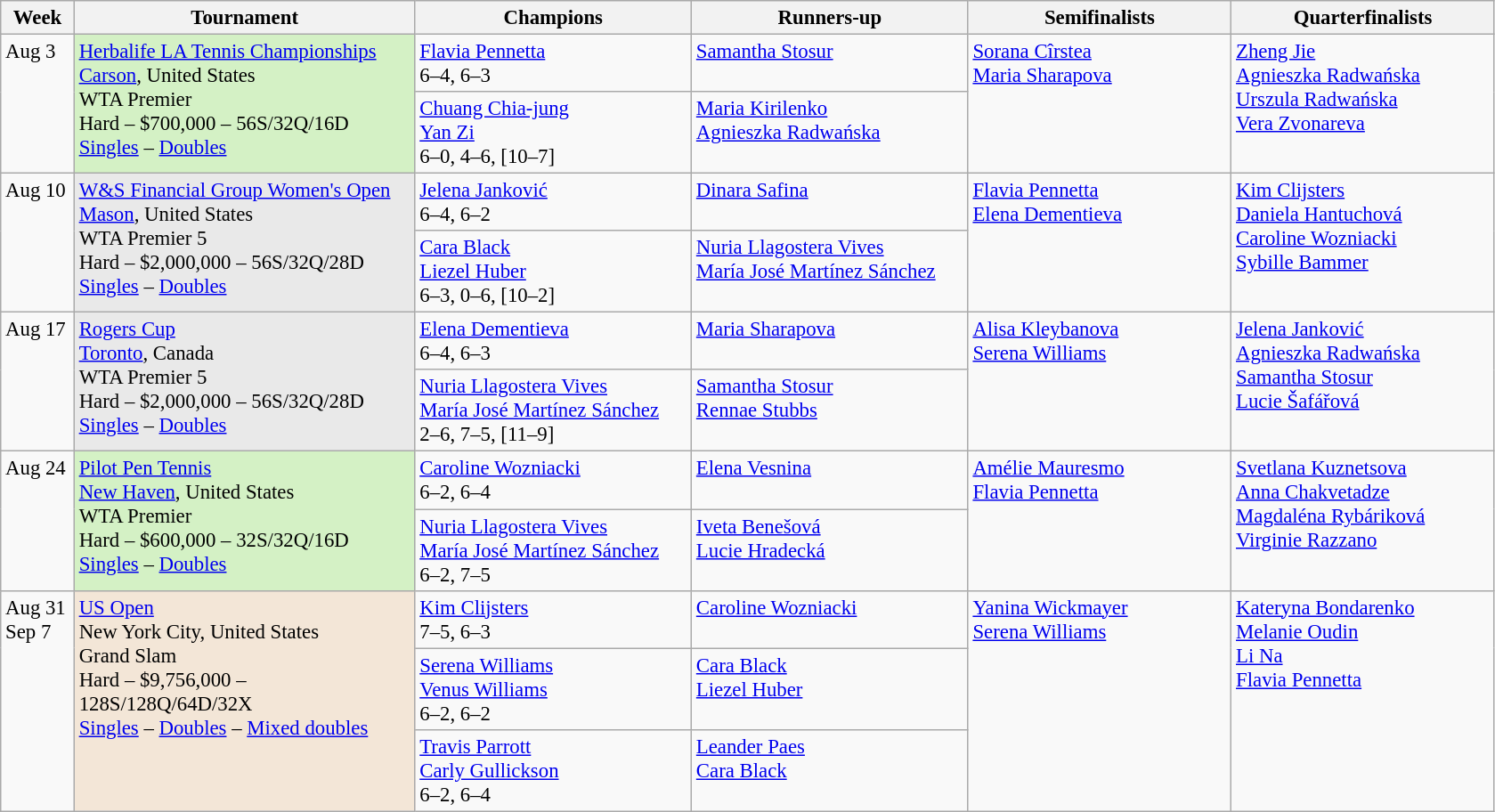<table class=wikitable style=font-size:95%>
<tr>
<th style="width:48px;">Week</th>
<th style="width:248px;">Tournament</th>
<th style="width:200px;">Champions</th>
<th style="width:200px;">Runners-up</th>
<th style="width:190px;">Semifinalists</th>
<th style="width:190px;">Quarterfinalists</th>
</tr>
<tr valign=top>
<td rowspan=2>Aug 3</td>
<td style="background:#d4f1c5;" rowspan=2><a href='#'>Herbalife LA Tennis Championships</a><br> <a href='#'>Carson</a>, United States<br>WTA Premier<br>Hard – $700,000 – 56S/32Q/16D<br><a href='#'>Singles</a> – <a href='#'>Doubles</a></td>
<td> <a href='#'>Flavia Pennetta</a><br>6–4, 6–3</td>
<td> <a href='#'>Samantha Stosur</a></td>
<td rowspan=2> <a href='#'>Sorana Cîrstea</a><br> <a href='#'>Maria Sharapova</a></td>
<td rowspan=2> <a href='#'>Zheng Jie</a><br> <a href='#'>Agnieszka Radwańska</a><br> <a href='#'>Urszula Radwańska</a><br> <a href='#'>Vera Zvonareva</a></td>
</tr>
<tr valign=top>
<td> <a href='#'>Chuang Chia-jung</a> <br>  <a href='#'>Yan Zi</a><br>6–0, 4–6, [10–7]</td>
<td> <a href='#'>Maria Kirilenko</a> <br>  <a href='#'>Agnieszka Radwańska</a></td>
</tr>
<tr valign=top>
<td rowspan=2>Aug 10</td>
<td style="background:#e9e9e9;" rowspan=2><a href='#'>W&S Financial Group Women's Open</a><br> <a href='#'>Mason</a>, United States<br>WTA Premier 5<br>Hard – $2,000,000 – 56S/32Q/28D<br><a href='#'>Singles</a> – <a href='#'>Doubles</a></td>
<td> <a href='#'>Jelena Janković</a><br>6–4, 6–2</td>
<td> <a href='#'>Dinara Safina</a></td>
<td rowspan=2> <a href='#'>Flavia Pennetta</a><br> <a href='#'>Elena Dementieva</a></td>
<td rowspan=2> <a href='#'>Kim Clijsters</a><br> <a href='#'>Daniela Hantuchová</a><br> <a href='#'>Caroline Wozniacki</a><br> <a href='#'>Sybille Bammer</a></td>
</tr>
<tr valign=top>
<td> <a href='#'>Cara Black</a> <br>  <a href='#'>Liezel Huber</a> <br> 6–3, 0–6, [10–2]</td>
<td> <a href='#'>Nuria Llagostera Vives</a> <br>  <a href='#'>María José Martínez Sánchez</a></td>
</tr>
<tr valign=top>
<td rowspan=2>Aug 17</td>
<td style="background:#e9e9e9;" rowspan=2><a href='#'>Rogers Cup</a><br> <a href='#'>Toronto</a>, Canada<br>WTA Premier 5<br>Hard – $2,000,000 – 56S/32Q/28D<br><a href='#'>Singles</a> – <a href='#'>Doubles</a></td>
<td> <a href='#'>Elena Dementieva</a><br>6–4, 6–3</td>
<td> <a href='#'>Maria Sharapova</a></td>
<td rowspan=2> <a href='#'>Alisa Kleybanova</a><br>  <a href='#'>Serena Williams</a></td>
<td rowspan=2> <a href='#'>Jelena Janković</a><br> <a href='#'>Agnieszka Radwańska</a><br> <a href='#'>Samantha Stosur</a><br> <a href='#'>Lucie Šafářová</a></td>
</tr>
<tr valign=top>
<td> <a href='#'>Nuria Llagostera Vives</a> <br> <a href='#'>María José Martínez Sánchez</a><br>2–6, 7–5, [11–9]</td>
<td> <a href='#'>Samantha Stosur</a> <br> <a href='#'>Rennae Stubbs</a></td>
</tr>
<tr valign=top>
<td rowspan=2>Aug 24</td>
<td style="background:#d4f1c5;" rowspan=2><a href='#'>Pilot Pen Tennis</a><br><a href='#'>New Haven</a>, United States<br>WTA Premier<br>Hard – $600,000 – 32S/32Q/16D<br><a href='#'>Singles</a> – <a href='#'>Doubles</a></td>
<td> <a href='#'>Caroline Wozniacki</a> <br>6–2, 6–4</td>
<td> <a href='#'>Elena Vesnina</a></td>
<td rowspan=2> <a href='#'>Amélie Mauresmo</a><br> <a href='#'>Flavia Pennetta</a></td>
<td rowspan=2> <a href='#'>Svetlana Kuznetsova</a><br> <a href='#'>Anna Chakvetadze</a><br> <a href='#'>Magdaléna Rybáriková</a><br> <a href='#'>Virginie Razzano</a></td>
</tr>
<tr valign=top>
<td> <a href='#'>Nuria Llagostera Vives</a> <br> <a href='#'>María José Martínez Sánchez</a><br>6–2, 7–5</td>
<td> <a href='#'>Iveta Benešová</a> <br> <a href='#'>Lucie Hradecká</a></td>
</tr>
<tr valign=top>
<td rowspan=3>Aug 31<br>Sep 7</td>
<td style="background:#f3e6d7;" rowspan=3><a href='#'>US Open</a><br> New York City, United States<br>Grand Slam<br>Hard – $9,756,000 – 128S/128Q/64D/32X<br><a href='#'>Singles</a> – <a href='#'>Doubles</a> – <a href='#'>Mixed doubles</a></td>
<td> <a href='#'>Kim Clijsters</a><br>7–5, 6–3</td>
<td> <a href='#'>Caroline Wozniacki</a></td>
<td rowspan=3> <a href='#'>Yanina Wickmayer</a><br>  <a href='#'>Serena Williams</a></td>
<td rowspan=3> <a href='#'>Kateryna Bondarenko</a><br> <a href='#'>Melanie Oudin</a>  <br> <a href='#'>Li Na</a> <br> <a href='#'>Flavia Pennetta</a></td>
</tr>
<tr valign=top>
<td> <a href='#'>Serena Williams</a> <br> <a href='#'>Venus Williams</a><br>6–2, 6–2</td>
<td> <a href='#'>Cara Black</a> <br> <a href='#'>Liezel Huber</a></td>
</tr>
<tr valign=top>
<td> <a href='#'>Travis Parrott</a> <br>  <a href='#'>Carly Gullickson</a><br>6–2, 6–4</td>
<td> <a href='#'>Leander Paes</a> <br>  <a href='#'>Cara Black</a></td>
</tr>
</table>
